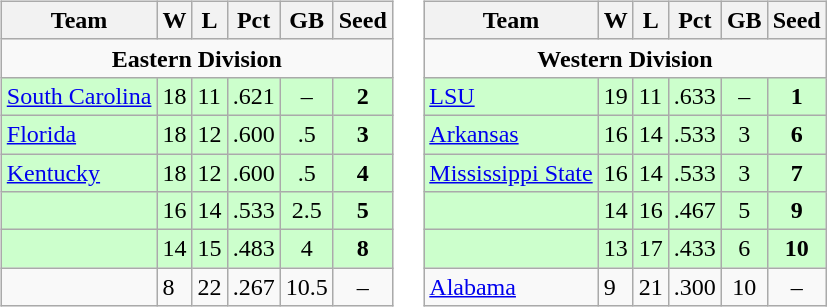<table>
<tr>
<td><br><table class="wikitable">
<tr>
<th>Team</th>
<th>W</th>
<th>L</th>
<th>Pct</th>
<th>GB</th>
<th>Seed</th>
</tr>
<tr>
<td colspan="7" align="center"><strong>Eastern Division</strong></td>
</tr>
<tr bgcolor=#ccffcc>
<td><a href='#'>South Carolina</a></td>
<td>18</td>
<td>11</td>
<td>.621</td>
<td style="text-align:center;">–</td>
<td style="text-align:center;"><strong>2</strong></td>
</tr>
<tr bgcolor=#ccffcc>
<td><a href='#'>Florida</a></td>
<td>18</td>
<td>12</td>
<td>.600</td>
<td style="text-align:center;">.5</td>
<td style="text-align:center;"><strong>3</strong></td>
</tr>
<tr bgcolor=#ccffcc>
<td><a href='#'>Kentucky</a></td>
<td>18</td>
<td>12</td>
<td>.600</td>
<td style="text-align:center;">.5</td>
<td style="text-align:center;"><strong>4</strong></td>
</tr>
<tr bgcolor=#ccffcc>
<td></td>
<td>16</td>
<td>14</td>
<td>.533</td>
<td style="text-align:center;">2.5</td>
<td style="text-align:center;"><strong>5</strong></td>
</tr>
<tr bgcolor=#ccffcc>
<td></td>
<td>14</td>
<td>15</td>
<td>.483</td>
<td style="text-align:center;">4</td>
<td style="text-align:center;"><strong>8</strong></td>
</tr>
<tr>
<td></td>
<td>8</td>
<td>22</td>
<td>.267</td>
<td style="text-align:center;">10.5</td>
<td style="text-align:center;">–</td>
</tr>
</table>
</td>
<td><br><table class="wikitable">
<tr>
<th>Team</th>
<th>W</th>
<th>L</th>
<th>Pct</th>
<th>GB</th>
<th>Seed</th>
</tr>
<tr>
<td colspan="7" align="center"><strong>Western Division</strong></td>
</tr>
<tr bgcolor=#ccffcc>
<td><a href='#'>LSU</a></td>
<td>19</td>
<td>11</td>
<td>.633</td>
<td style="text-align:center;">–</td>
<td style="text-align:center;"><strong>1</strong></td>
</tr>
<tr bgcolor=#ccffcc>
<td><a href='#'>Arkansas</a></td>
<td>16</td>
<td>14</td>
<td>.533</td>
<td style="text-align:center;">3</td>
<td style="text-align:center;"><strong>6</strong></td>
</tr>
<tr bgcolor=#ccffcc>
<td><a href='#'>Mississippi State</a></td>
<td>16</td>
<td>14</td>
<td>.533</td>
<td style="text-align:center;">3</td>
<td style="text-align:center;"><strong>7</strong></td>
</tr>
<tr bgcolor=#ccffcc>
<td></td>
<td>14</td>
<td>16</td>
<td>.467</td>
<td style="text-align:center;">5</td>
<td style="text-align:center;"><strong>9</strong></td>
</tr>
<tr bgcolor=#ccffcc>
<td></td>
<td>13</td>
<td>17</td>
<td>.433</td>
<td style="text-align:center;">6</td>
<td style="text-align:center;"><strong>10</strong></td>
</tr>
<tr>
<td><a href='#'>Alabama</a></td>
<td>9</td>
<td>21</td>
<td>.300</td>
<td style="text-align:center;">10</td>
<td style="text-align:center;">–</td>
</tr>
</table>
</td>
</tr>
</table>
